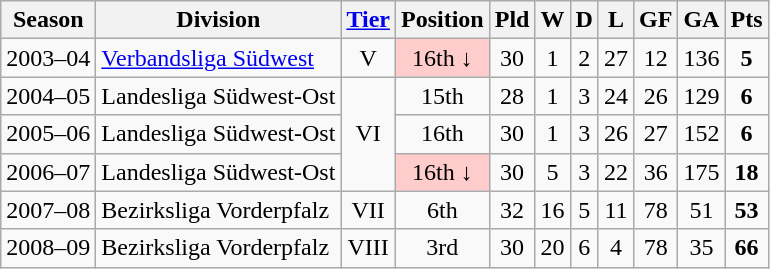<table class="wikitable">
<tr>
<th>Season</th>
<th>Division</th>
<th><a href='#'>Tier</a></th>
<th>Position</th>
<th>Pld</th>
<th>W</th>
<th>D</th>
<th>L</th>
<th>GF</th>
<th>GA</th>
<th>Pts</th>
</tr>
<tr align="center">
<td>2003–04</td>
<td align="left"><a href='#'>Verbandsliga Südwest</a></td>
<td>V</td>
<td style="background:#ffcccc">16th ↓</td>
<td>30</td>
<td>1</td>
<td>2</td>
<td>27</td>
<td>12</td>
<td>136</td>
<td><strong>5</strong></td>
</tr>
<tr align="center">
<td>2004–05</td>
<td align="left">Landesliga Südwest-Ost</td>
<td rowspan=3>VI</td>
<td>15th</td>
<td>28</td>
<td>1</td>
<td>3</td>
<td>24</td>
<td>26</td>
<td>129</td>
<td><strong>6</strong></td>
</tr>
<tr align="center">
<td>2005–06</td>
<td align="left">Landesliga Südwest-Ost</td>
<td>16th</td>
<td>30</td>
<td>1</td>
<td>3</td>
<td>26</td>
<td>27</td>
<td>152</td>
<td><strong>6</strong></td>
</tr>
<tr align="center">
<td>2006–07</td>
<td align="left">Landesliga Südwest-Ost</td>
<td style="background:#ffcccc">16th ↓</td>
<td>30</td>
<td>5</td>
<td>3</td>
<td>22</td>
<td>36</td>
<td>175</td>
<td><strong>18</strong></td>
</tr>
<tr align="center">
<td>2007–08</td>
<td align="left">Bezirksliga Vorderpfalz</td>
<td>VII</td>
<td>6th</td>
<td>32</td>
<td>16</td>
<td>5</td>
<td>11</td>
<td>78</td>
<td>51</td>
<td><strong>53</strong></td>
</tr>
<tr align="center">
<td>2008–09</td>
<td align="left">Bezirksliga Vorderpfalz</td>
<td>VIII</td>
<td>3rd</td>
<td>30</td>
<td>20</td>
<td>6</td>
<td>4</td>
<td>78</td>
<td>35</td>
<td><strong>66</strong></td>
</tr>
</table>
